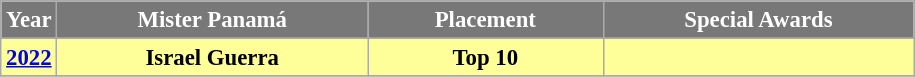<table class="wikitable sortable" style="font-size: 95%; text-align:center">
<tr>
<th width="20" style="background-color:#787878;color:#FFFFFF;">Year</th>
<th width="200" style="background-color:#787878;color:#FFFFFF;">Mister Panamá</th>
<th width="150" style="background-color:#787878;color:#FFFFFF;">Placement</th>
<th width="200" style="background-color:#787878;color:#FFFFFF;">Special Awards</th>
</tr>
<tr>
</tr>
<tr style="background-color:#FFFF99; font-weight: bold">
<td><a href='#'>2022</a></td>
<td>Israel Guerra</td>
<td>Top 10</td>
<td></td>
</tr>
<tr>
</tr>
</table>
